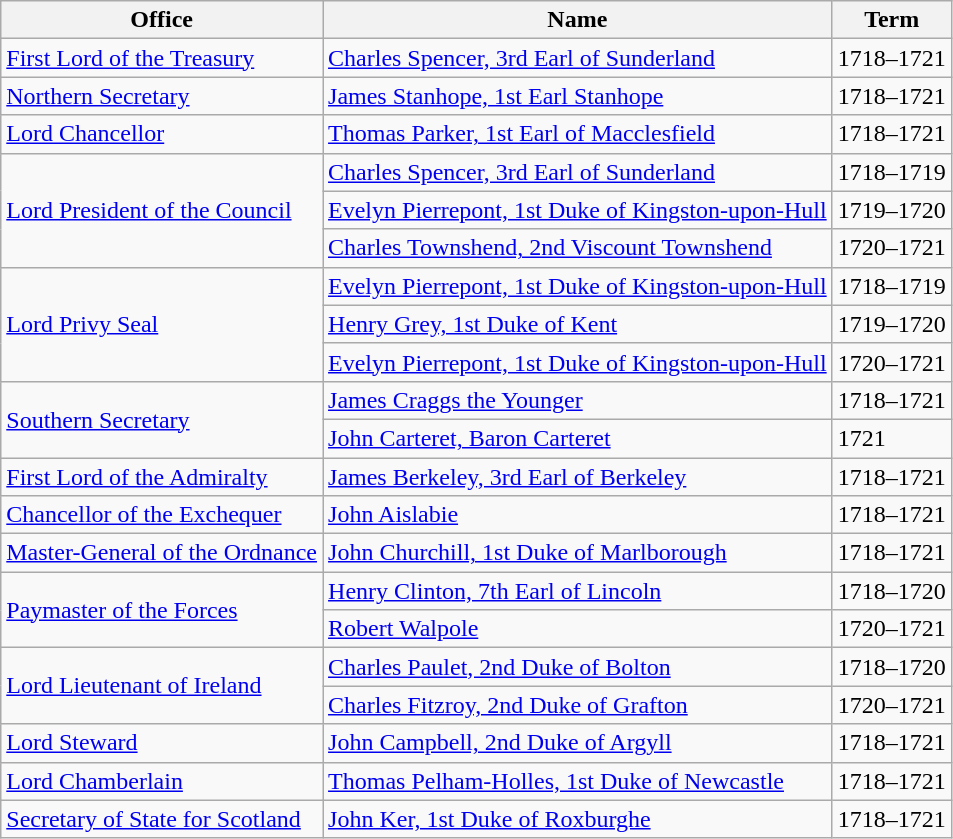<table class="wikitable">
<tr>
<th>Office</th>
<th>Name</th>
<th>Term</th>
</tr>
<tr>
<td><a href='#'>First Lord of the Treasury</a></td>
<td><a href='#'>Charles Spencer, 3rd Earl of Sunderland</a></td>
<td>1718–1721</td>
</tr>
<tr>
<td><a href='#'>Northern Secretary</a></td>
<td><a href='#'>James Stanhope, 1st Earl Stanhope</a></td>
<td>1718–1721</td>
</tr>
<tr>
<td><a href='#'>Lord Chancellor</a></td>
<td><a href='#'>Thomas Parker, 1st Earl of Macclesfield</a></td>
<td>1718–1721</td>
</tr>
<tr>
<td rowspan="3"><a href='#'>Lord President of the Council</a></td>
<td><a href='#'>Charles Spencer, 3rd Earl of Sunderland</a></td>
<td>1718–1719</td>
</tr>
<tr>
<td><a href='#'>Evelyn Pierrepont, 1st Duke of Kingston-upon-Hull</a></td>
<td>1719–1720</td>
</tr>
<tr>
<td><a href='#'>Charles Townshend, 2nd Viscount Townshend</a></td>
<td>1720–1721</td>
</tr>
<tr>
<td rowspan="3"><a href='#'>Lord Privy Seal</a></td>
<td><a href='#'>Evelyn Pierrepont, 1st Duke of Kingston-upon-Hull</a></td>
<td>1718–1719</td>
</tr>
<tr>
<td><a href='#'>Henry Grey, 1st Duke of Kent</a></td>
<td>1719–1720</td>
</tr>
<tr>
<td><a href='#'>Evelyn Pierrepont, 1st Duke of Kingston-upon-Hull</a></td>
<td>1720–1721</td>
</tr>
<tr>
<td rowspan="2"><a href='#'>Southern Secretary</a></td>
<td><a href='#'>James Craggs the Younger</a></td>
<td>1718–1721</td>
</tr>
<tr>
<td><a href='#'>John Carteret, Baron Carteret</a></td>
<td>1721</td>
</tr>
<tr>
<td><a href='#'>First Lord of the Admiralty</a></td>
<td><a href='#'>James Berkeley, 3rd Earl of Berkeley</a></td>
<td>1718–1721</td>
</tr>
<tr>
<td><a href='#'>Chancellor of the Exchequer</a></td>
<td><a href='#'>John Aislabie</a></td>
<td>1718–1721</td>
</tr>
<tr>
<td><a href='#'>Master-General of the Ordnance</a></td>
<td><a href='#'>John Churchill, 1st Duke of Marlborough</a></td>
<td>1718–1721</td>
</tr>
<tr>
<td rowspan="2"><a href='#'>Paymaster of the Forces</a></td>
<td><a href='#'>Henry Clinton, 7th Earl of Lincoln</a></td>
<td>1718–1720</td>
</tr>
<tr>
<td><a href='#'>Robert Walpole</a></td>
<td>1720–1721</td>
</tr>
<tr>
<td rowspan="2"><a href='#'>Lord Lieutenant of Ireland</a></td>
<td><a href='#'>Charles Paulet, 2nd Duke of Bolton</a></td>
<td>1718–1720</td>
</tr>
<tr>
<td><a href='#'>Charles Fitzroy, 2nd Duke of Grafton</a></td>
<td>1720–1721</td>
</tr>
<tr>
<td><a href='#'>Lord Steward</a></td>
<td><a href='#'>John Campbell, 2nd Duke of Argyll</a></td>
<td>1718–1721</td>
</tr>
<tr>
<td><a href='#'>Lord Chamberlain</a></td>
<td><a href='#'>Thomas Pelham-Holles, 1st Duke of Newcastle</a></td>
<td>1718–1721</td>
</tr>
<tr>
<td><a href='#'>Secretary of State for Scotland</a></td>
<td><a href='#'>John Ker, 1st Duke of Roxburghe</a></td>
<td>1718–1721</td>
</tr>
</table>
